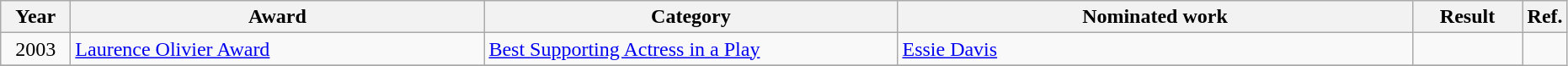<table class=wikitable>
<tr>
<th scope="col" style="width:3em;">Year</th>
<th scope="col" style="width:20em;">Award</th>
<th scope="col" style="width:20em;">Category</th>
<th scope="col" style="width:25em;">Nominated work</th>
<th scope="col" style="width:5em;">Result</th>
<th>Ref.</th>
</tr>
<tr>
<td style="text-align:center;">2003</td>
<td><a href='#'>Laurence Olivier Award</a></td>
<td><a href='#'>Best Supporting Actress in a Play</a></td>
<td><a href='#'>Essie Davis</a></td>
<td></td>
</tr>
<tr>
</tr>
</table>
